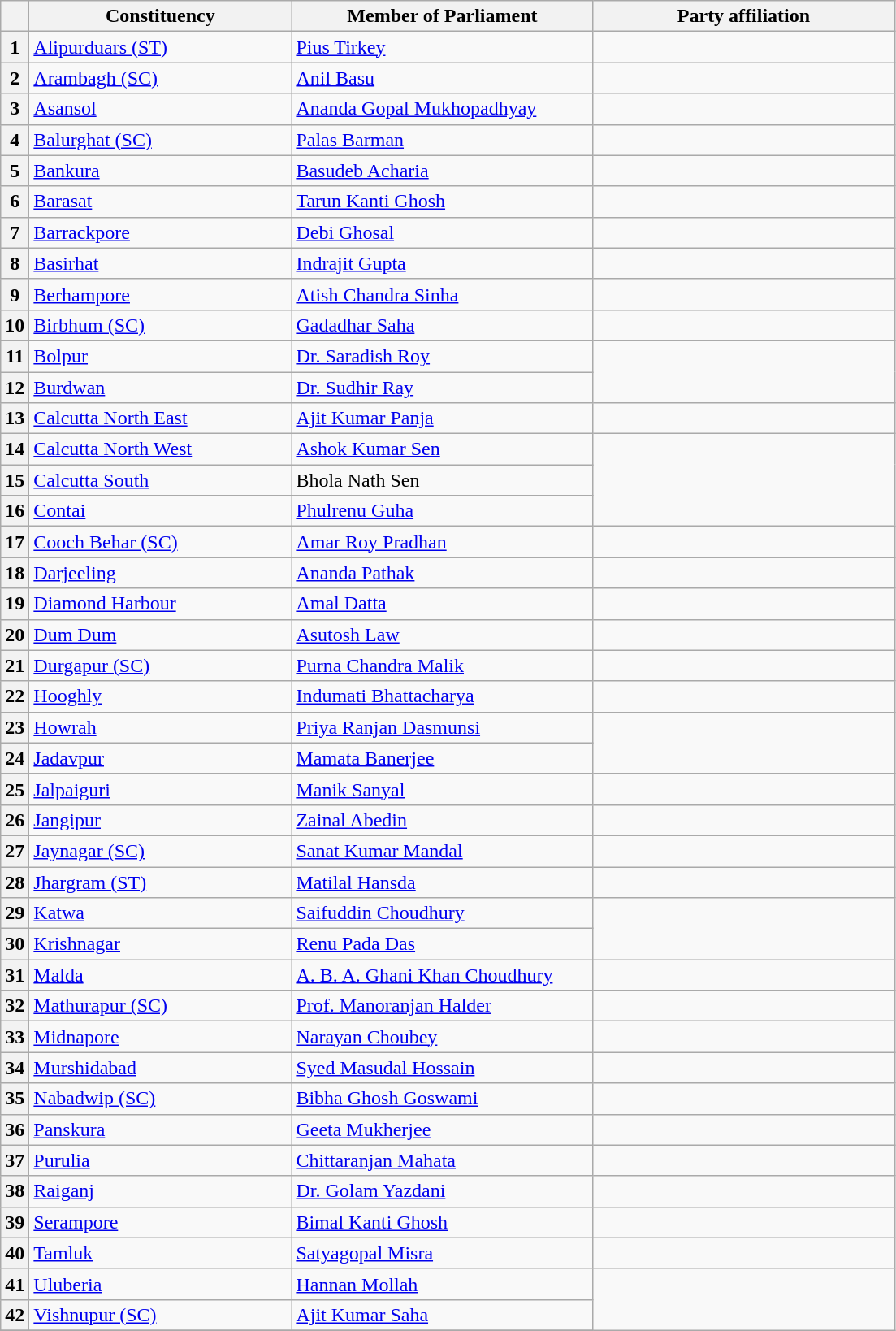<table class="wikitable sortable">
<tr style="text-align:center;">
<th></th>
<th style="width:13em">Constituency</th>
<th style="width:15em">Member of Parliament</th>
<th colspan="2" style="width:15em">Party affiliation</th>
</tr>
<tr>
<th>1</th>
<td><a href='#'>Alipurduars (ST)</a></td>
<td><a href='#'>Pius Tirkey</a></td>
<td></td>
</tr>
<tr>
<th>2</th>
<td><a href='#'>Arambagh (SC)</a></td>
<td><a href='#'>Anil Basu</a></td>
<td></td>
</tr>
<tr>
<th>3</th>
<td><a href='#'>Asansol</a></td>
<td><a href='#'>Ananda Gopal Mukhopadhyay</a></td>
<td></td>
</tr>
<tr>
<th>4</th>
<td><a href='#'>Balurghat (SC)</a></td>
<td><a href='#'>Palas Barman</a></td>
<td></td>
</tr>
<tr>
<th>5</th>
<td><a href='#'>Bankura</a></td>
<td><a href='#'>Basudeb Acharia</a></td>
<td></td>
</tr>
<tr>
<th>6</th>
<td><a href='#'>Barasat</a></td>
<td><a href='#'>Tarun Kanti Ghosh</a></td>
<td></td>
</tr>
<tr>
<th>7</th>
<td><a href='#'>Barrackpore</a></td>
<td><a href='#'>Debi Ghosal</a></td>
</tr>
<tr>
<th>8</th>
<td><a href='#'>Basirhat</a></td>
<td><a href='#'>Indrajit Gupta</a></td>
<td></td>
</tr>
<tr>
<th>9</th>
<td><a href='#'>Berhampore</a></td>
<td><a href='#'>Atish Chandra Sinha</a></td>
<td></td>
</tr>
<tr>
<th>10</th>
<td><a href='#'>Birbhum (SC)</a></td>
<td><a href='#'>Gadadhar Saha</a></td>
<td></td>
</tr>
<tr>
<th>11</th>
<td><a href='#'>Bolpur</a></td>
<td><a href='#'>Dr. Saradish Roy</a></td>
</tr>
<tr>
<th>12</th>
<td><a href='#'>Burdwan</a></td>
<td><a href='#'>Dr. Sudhir Ray</a></td>
</tr>
<tr>
<th>13</th>
<td><a href='#'>Calcutta North East</a></td>
<td><a href='#'>Ajit Kumar Panja</a></td>
<td></td>
</tr>
<tr>
<th>14</th>
<td><a href='#'>Calcutta North West</a></td>
<td><a href='#'>Ashok Kumar Sen</a></td>
</tr>
<tr>
<th>15</th>
<td><a href='#'>Calcutta South</a></td>
<td>Bhola Nath Sen</td>
</tr>
<tr>
<th>16</th>
<td><a href='#'>Contai</a></td>
<td><a href='#'>Phulrenu Guha</a></td>
</tr>
<tr>
<th>17</th>
<td><a href='#'>Cooch Behar (SC)</a></td>
<td><a href='#'>Amar Roy Pradhan</a></td>
<td></td>
</tr>
<tr>
<th>18</th>
<td><a href='#'>Darjeeling</a></td>
<td><a href='#'>Ananda Pathak</a></td>
<td></td>
</tr>
<tr>
<th>19</th>
<td><a href='#'>Diamond Harbour</a></td>
<td><a href='#'>Amal Datta</a></td>
</tr>
<tr>
<th>20</th>
<td><a href='#'>Dum Dum</a></td>
<td><a href='#'>Asutosh Law</a></td>
<td></td>
</tr>
<tr>
<th>21</th>
<td><a href='#'>Durgapur (SC)</a></td>
<td><a href='#'>Purna Chandra Malik</a></td>
<td></td>
</tr>
<tr>
<th>22</th>
<td><a href='#'>Hooghly</a></td>
<td><a href='#'>Indumati Bhattacharya</a></td>
<td></td>
</tr>
<tr>
<th>23</th>
<td><a href='#'>Howrah</a></td>
<td><a href='#'>Priya Ranjan Dasmunsi</a></td>
</tr>
<tr>
<th>24</th>
<td><a href='#'>Jadavpur</a></td>
<td><a href='#'>Mamata Banerjee</a></td>
</tr>
<tr>
<th>25</th>
<td><a href='#'>Jalpaiguri</a></td>
<td><a href='#'>Manik Sanyal</a></td>
<td></td>
</tr>
<tr>
<th>26</th>
<td><a href='#'>Jangipur</a></td>
<td><a href='#'>Zainal Abedin</a></td>
</tr>
<tr>
<th>27</th>
<td><a href='#'>Jaynagar (SC)</a></td>
<td><a href='#'>Sanat Kumar Mandal</a></td>
<td></td>
</tr>
<tr>
<th>28</th>
<td><a href='#'>Jhargram (ST)</a></td>
<td><a href='#'>Matilal Hansda</a></td>
<td></td>
</tr>
<tr>
<th>29</th>
<td><a href='#'>Katwa</a></td>
<td><a href='#'>Saifuddin Choudhury</a></td>
</tr>
<tr>
<th>30</th>
<td><a href='#'>Krishnagar</a></td>
<td><a href='#'>Renu Pada Das</a></td>
</tr>
<tr>
<th>31</th>
<td><a href='#'>Malda</a></td>
<td><a href='#'>A. B. A. Ghani Khan Choudhury</a></td>
<td></td>
</tr>
<tr>
<th>32</th>
<td><a href='#'>Mathurapur (SC)</a></td>
<td><a href='#'>Prof. Manoranjan Halder</a></td>
</tr>
<tr>
<th>33</th>
<td><a href='#'>Midnapore</a></td>
<td><a href='#'>Narayan Choubey</a></td>
<td></td>
</tr>
<tr>
<th>34</th>
<td><a href='#'>Murshidabad</a></td>
<td><a href='#'>Syed Masudal Hossain</a></td>
<td></td>
</tr>
<tr>
<th>35</th>
<td><a href='#'>Nabadwip (SC)</a></td>
<td><a href='#'>Bibha Ghosh Goswami</a></td>
</tr>
<tr>
<th>36</th>
<td><a href='#'>Panskura</a></td>
<td><a href='#'>Geeta Mukherjee</a></td>
<td></td>
</tr>
<tr>
<th>37</th>
<td><a href='#'>Purulia</a></td>
<td><a href='#'>Chittaranjan Mahata</a></td>
<td></td>
</tr>
<tr>
<th>38</th>
<td><a href='#'>Raiganj</a></td>
<td><a href='#'>Dr. Golam Yazdani</a></td>
<td></td>
</tr>
<tr>
<th>39</th>
<td><a href='#'>Serampore</a></td>
<td><a href='#'>Bimal Kanti Ghosh</a></td>
</tr>
<tr>
<th>40</th>
<td><a href='#'>Tamluk</a></td>
<td><a href='#'>Satyagopal Misra</a></td>
<td></td>
</tr>
<tr>
<th>41</th>
<td><a href='#'>Uluberia</a></td>
<td><a href='#'>Hannan Mollah</a></td>
</tr>
<tr>
<th>42</th>
<td><a href='#'>Vishnupur (SC)</a></td>
<td><a href='#'>Ajit Kumar Saha</a></td>
</tr>
<tr>
</tr>
</table>
